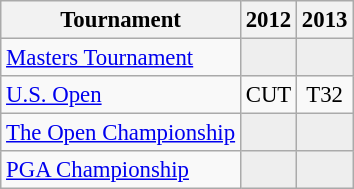<table class="wikitable" style="font-size:95%;text-align:center;">
<tr>
<th>Tournament</th>
<th>2012</th>
<th>2013</th>
</tr>
<tr>
<td align=left><a href='#'>Masters Tournament</a></td>
<td style="background:#eeeeee;"></td>
<td style="background:#eeeeee;"></td>
</tr>
<tr>
<td align=left><a href='#'>U.S. Open</a></td>
<td>CUT</td>
<td>T32</td>
</tr>
<tr>
<td align=left><a href='#'>The Open Championship</a></td>
<td style="background:#eeeeee;"></td>
<td style="background:#eeeeee;"></td>
</tr>
<tr>
<td align=left><a href='#'>PGA Championship</a></td>
<td style="background:#eeeeee;"></td>
<td style="background:#eeeeee;"></td>
</tr>
</table>
